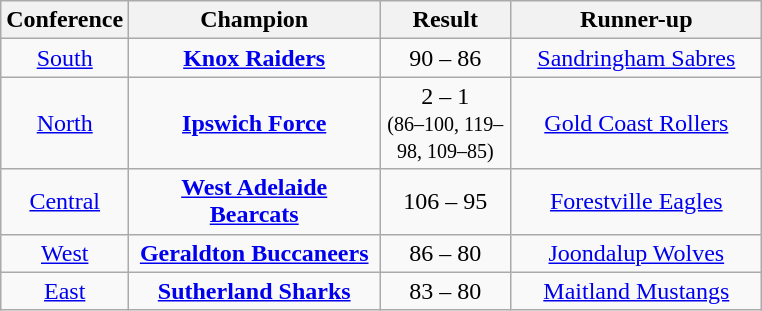<table class="wikitable sortable" style="text-align:center">
<tr>
<th style="width:70px">Conference</th>
<th style="width:160px">Champion</th>
<th style="width:80px">Result</th>
<th style="width:160px">Runner-up</th>
</tr>
<tr>
<td align="center"><a href='#'>South</a></td>
<td><strong><a href='#'>Knox Raiders</a></strong></td>
<td align="center">90 – 86</td>
<td><a href='#'>Sandringham Sabres</a></td>
</tr>
<tr>
<td align="center"><a href='#'>North</a></td>
<td><strong><a href='#'>Ipswich Force</a></strong></td>
<td align="center">2 – 1<br><small>(86–100, 119–98, 109–85)</small></td>
<td><a href='#'>Gold Coast Rollers</a></td>
</tr>
<tr>
<td align="center"><a href='#'>Central</a></td>
<td><strong><a href='#'>West Adelaide Bearcats</a></strong></td>
<td align="center">106 – 95</td>
<td><a href='#'>Forestville Eagles</a></td>
</tr>
<tr>
<td align="center"><a href='#'>West</a></td>
<td><strong><a href='#'>Geraldton Buccaneers</a></strong></td>
<td align="center">86 – 80</td>
<td><a href='#'>Joondalup Wolves</a></td>
</tr>
<tr>
<td align="center"><a href='#'>East</a></td>
<td><strong><a href='#'>Sutherland Sharks</a></strong></td>
<td align="center">83 – 80</td>
<td><a href='#'>Maitland Mustangs</a></td>
</tr>
</table>
